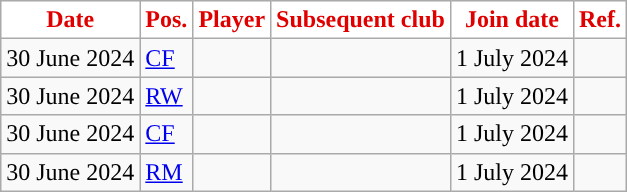<table class="wikitable plainrowheaders sortable">
<tr>
<th style="background:white; color:#E00000; ">Date</th>
<th style="background:white; color:#E00000; ">Pos.</th>
<th style="background:white; color:#E00000; ">Player</th>
<th style="background:white; color:#E00000; ">Subsequent club</th>
<th style="background:white; color:#E00000; ">Join date</th>
<th style="background:white; color:#E00000; ">Ref.</th>
</tr>
<tr>
<td>30 June 2024</td>
<td><a href='#'>CF</a></td>
<td></td>
<td></td>
<td>1 July 2024</td>
<td></td>
</tr>
<tr>
<td>30 June 2024</td>
<td><a href='#'>RW</a></td>
<td></td>
<td></td>
<td>1 July 2024</td>
<td></td>
</tr>
<tr>
<td>30 June 2024</td>
<td><a href='#'>CF</a></td>
<td></td>
<td></td>
<td>1 July 2024</td>
<td></td>
</tr>
<tr>
<td>30 June 2024</td>
<td><a href='#'>RM</a></td>
<td></td>
<td></td>
<td>1 July 2024</td>
<td></td>
</tr>
</table>
